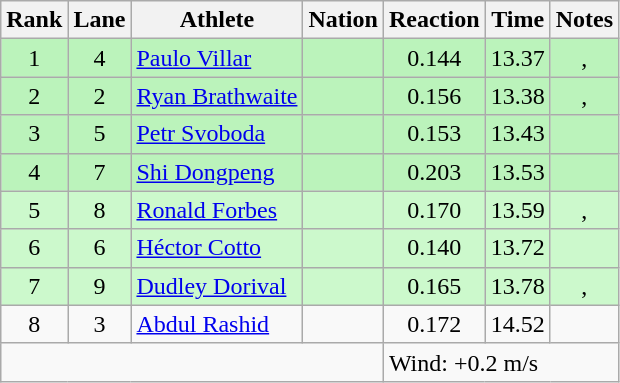<table class="wikitable sortable" style="text-align:center">
<tr>
<th>Rank</th>
<th>Lane</th>
<th>Athlete</th>
<th>Nation</th>
<th>Reaction</th>
<th>Time</th>
<th>Notes</th>
</tr>
<tr bgcolor=bbf3bb>
<td>1</td>
<td>4</td>
<td align=left><a href='#'>Paulo Villar</a></td>
<td align=left></td>
<td>0.144</td>
<td>13.37</td>
<td>, </td>
</tr>
<tr bgcolor=bbf3bb>
<td>2</td>
<td>2</td>
<td align=left><a href='#'>Ryan Brathwaite</a></td>
<td align=left></td>
<td>0.156</td>
<td>13.38</td>
<td>, </td>
</tr>
<tr bgcolor=bbf3bb>
<td>3</td>
<td>5</td>
<td align=left><a href='#'>Petr Svoboda</a></td>
<td align=left></td>
<td>0.153</td>
<td>13.43</td>
<td></td>
</tr>
<tr bgcolor=bbf3bb>
<td>4</td>
<td>7</td>
<td align=left><a href='#'>Shi Dongpeng</a></td>
<td align=left></td>
<td>0.203</td>
<td>13.53</td>
<td></td>
</tr>
<tr bgcolor=ccf9cc>
<td>5</td>
<td>8</td>
<td align=left><a href='#'>Ronald Forbes</a></td>
<td align=left></td>
<td>0.170</td>
<td>13.59</td>
<td>, </td>
</tr>
<tr bgcolor=ccf9cc>
<td>6</td>
<td>6</td>
<td align=left><a href='#'>Héctor Cotto</a></td>
<td align=left></td>
<td>0.140</td>
<td>13.72</td>
<td></td>
</tr>
<tr bgcolor=ccf9cc>
<td>7</td>
<td>9</td>
<td align=left><a href='#'>Dudley Dorival</a></td>
<td align=left></td>
<td>0.165</td>
<td>13.78</td>
<td>, </td>
</tr>
<tr>
<td>8</td>
<td>3</td>
<td align=left><a href='#'>Abdul Rashid</a></td>
<td align=left></td>
<td>0.172</td>
<td>14.52</td>
<td></td>
</tr>
<tr class="sortbottom">
<td colspan=4></td>
<td colspan="3" style="text-align:left;">Wind: +0.2 m/s</td>
</tr>
</table>
